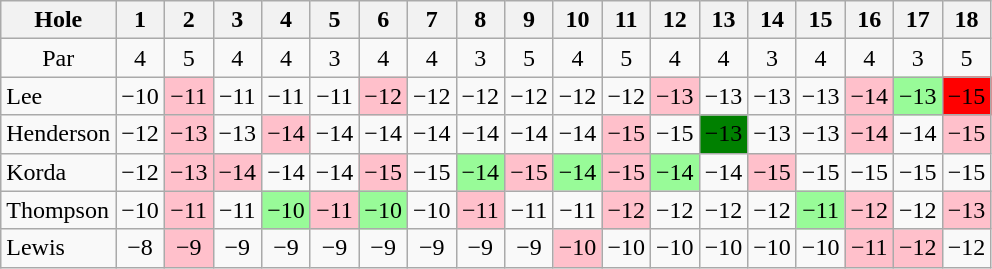<table class="wikitable" style="text-align:center">
<tr>
<th>Hole</th>
<th>1</th>
<th>2</th>
<th>3</th>
<th>4</th>
<th>5</th>
<th>6</th>
<th>7</th>
<th>8</th>
<th>9</th>
<th>10</th>
<th>11</th>
<th>12</th>
<th>13</th>
<th>14</th>
<th>15</th>
<th>16</th>
<th>17</th>
<th>18</th>
</tr>
<tr>
<td>Par</td>
<td>4</td>
<td>5</td>
<td>4</td>
<td>4</td>
<td>3</td>
<td>4</td>
<td>4</td>
<td>3</td>
<td>5</td>
<td>4</td>
<td>5</td>
<td>4</td>
<td>4</td>
<td>3</td>
<td>4</td>
<td>4</td>
<td>3</td>
<td>5</td>
</tr>
<tr>
<td align=left> Lee</td>
<td>−10</td>
<td style="background: Pink;">−11</td>
<td>−11</td>
<td>−11</td>
<td>−11</td>
<td style="background: Pink;">−12</td>
<td>−12</td>
<td>−12</td>
<td>−12</td>
<td>−12</td>
<td>−12</td>
<td style="background: Pink;">−13</td>
<td>−13</td>
<td>−13</td>
<td>−13</td>
<td style="background: Pink;">−14</td>
<td style="background: PaleGreen;">−13</td>
<td style="background: Red;">−15</td>
</tr>
<tr>
<td align=left> Henderson</td>
<td>−12</td>
<td style="background: Pink;">−13</td>
<td>−13</td>
<td style="background: Pink;">−14</td>
<td>−14</td>
<td>−14</td>
<td>−14</td>
<td>−14</td>
<td>−14</td>
<td>−14</td>
<td style="background: Pink;">−15</td>
<td>−15</td>
<td style="background: Green;">−13</td>
<td>−13</td>
<td>−13</td>
<td style="background: Pink;">−14</td>
<td>−14</td>
<td style="background: Pink;">−15</td>
</tr>
<tr>
<td align=left> Korda</td>
<td>−12</td>
<td style="background: Pink;">−13</td>
<td style="background: Pink;">−14</td>
<td>−14</td>
<td>−14</td>
<td style="background: Pink;">−15</td>
<td>−15</td>
<td style="background: PaleGreen;">−14</td>
<td style="background: Pink;">−15</td>
<td style="background: PaleGreen;">−14</td>
<td style="background: Pink;">−15</td>
<td style="background: PaleGreen;">−14</td>
<td>−14</td>
<td style="background: Pink;">−15</td>
<td>−15</td>
<td>−15</td>
<td>−15</td>
<td>−15</td>
</tr>
<tr>
<td align=left> Thompson</td>
<td>−10</td>
<td style="background: Pink;">−11</td>
<td>−11</td>
<td style="background: PaleGreen;">−10</td>
<td style="background: Pink;">−11</td>
<td style="background: PaleGreen;">−10</td>
<td>−10</td>
<td style="background: Pink;">−11</td>
<td>−11</td>
<td>−11</td>
<td style="background: Pink;">−12</td>
<td>−12</td>
<td>−12</td>
<td>−12</td>
<td style="background: PaleGreen;">−11</td>
<td style="background: Pink;">−12</td>
<td>−12</td>
<td style="background: Pink;">−13</td>
</tr>
<tr>
<td align=left> Lewis</td>
<td>−8</td>
<td style="background: Pink;">−9</td>
<td>−9</td>
<td>−9</td>
<td>−9</td>
<td>−9</td>
<td>−9</td>
<td>−9</td>
<td>−9</td>
<td style="background: Pink;">−10</td>
<td>−10</td>
<td>−10</td>
<td>−10</td>
<td>−10</td>
<td>−10</td>
<td style="background: Pink;">−11</td>
<td style="background: Pink;">−12</td>
<td>−12<br></td>
</tr>
</table>
